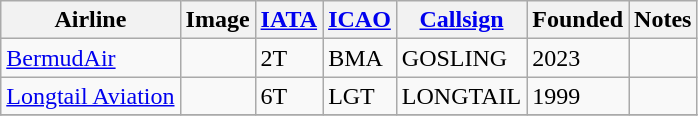<table class="wikitable sortable">
<tr valign="middle">
<th>Airline</th>
<th>Image</th>
<th><a href='#'>IATA</a></th>
<th><a href='#'>ICAO</a></th>
<th><a href='#'>Callsign</a></th>
<th>Founded</th>
<th>Notes</th>
</tr>
<tr>
<td><a href='#'>BermudAir</a></td>
<td></td>
<td>2T</td>
<td>BMA</td>
<td>GOSLING</td>
<td>2023</td>
<td></td>
</tr>
<tr>
<td><a href='#'>Longtail Aviation</a></td>
<td></td>
<td>6T</td>
<td>LGT</td>
<td>LONGTAIL</td>
<td>1999</td>
<td></td>
</tr>
<tr>
</tr>
</table>
